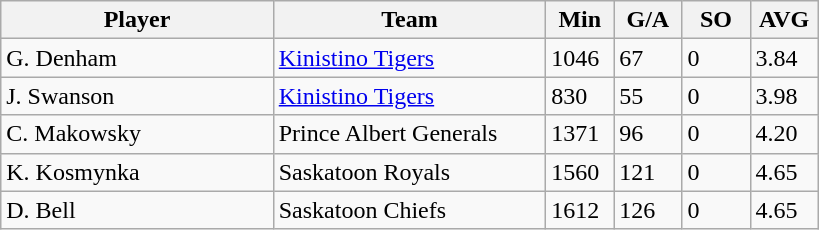<table class="wikitable">
<tr>
<th width="30%">Player</th>
<th width="30%">Team</th>
<th width="7.5%">Min</th>
<th width="7.5%">G/A</th>
<th width="7.5%">SO</th>
<th width="7.5%">AVG</th>
</tr>
<tr>
<td>G. Denham</td>
<td><a href='#'>Kinistino Tigers</a></td>
<td>1046</td>
<td>67</td>
<td>0</td>
<td>3.84</td>
</tr>
<tr>
<td>J. Swanson</td>
<td><a href='#'>Kinistino Tigers</a></td>
<td>830</td>
<td>55</td>
<td>0</td>
<td>3.98</td>
</tr>
<tr>
<td>C. Makowsky</td>
<td>Prince Albert Generals</td>
<td>1371</td>
<td>96</td>
<td>0</td>
<td>4.20</td>
</tr>
<tr>
<td>K. Kosmynka</td>
<td>Saskatoon Royals</td>
<td>1560</td>
<td>121</td>
<td>0</td>
<td>4.65</td>
</tr>
<tr>
<td>D. Bell</td>
<td>Saskatoon Chiefs</td>
<td>1612</td>
<td>126</td>
<td>0</td>
<td>4.65</td>
</tr>
</table>
